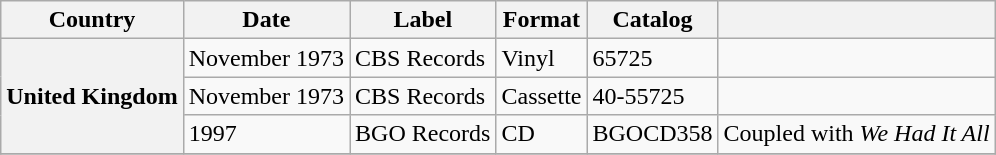<table class="wikitable plainrowheaders">
<tr>
<th>Country</th>
<th>Date</th>
<th>Label</th>
<th>Format</th>
<th>Catalog</th>
<th></th>
</tr>
<tr>
<th scope="row" rowspan="3">United Kingdom</th>
<td>November 1973</td>
<td>CBS Records</td>
<td>Vinyl</td>
<td>65725</td>
<td></td>
</tr>
<tr>
<td>November 1973</td>
<td>CBS Records</td>
<td>Cassette</td>
<td>40-55725</td>
<td></td>
</tr>
<tr>
<td>1997</td>
<td>BGO Records</td>
<td>CD</td>
<td>BGOCD358</td>
<td>Coupled with <em>We Had It All</em></td>
</tr>
<tr>
</tr>
</table>
